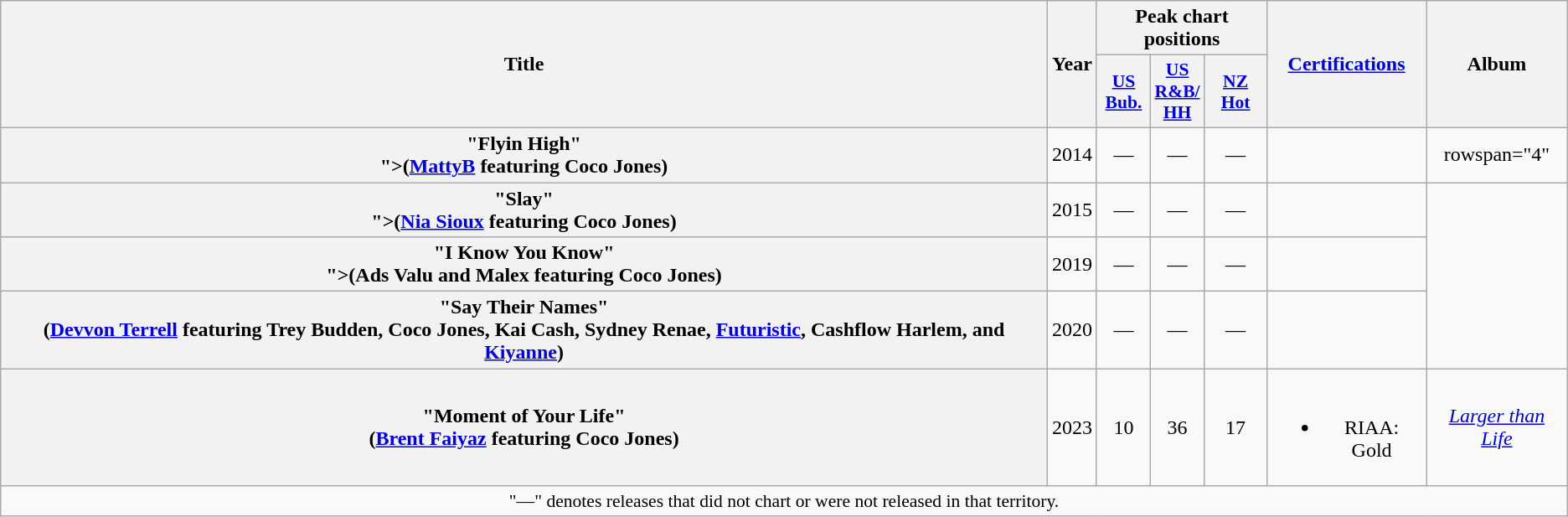<table class="wikitable plainrowheaders" style="text-align:center;">
<tr>
<th scope="col" rowspan="2">Title</th>
<th scope="col" rowspan="2">Year</th>
<th scope="col" colspan="3">Peak chart positions</th>
<th rowspan="2"><a href='#'>Certifications</a></th>
<th scope="col" rowspan="2">Album</th>
</tr>
<tr>
<th scope="col" style="width:2.5em;font-size:90%;"><a href='#'>US<br>Bub.</a><br></th>
<th scope="col" style="width:2.5em;font-size:90%;"><a href='#'>US<br>R&B/<br>HH</a><br></th>
<th scope="col" style="width:3em;font-size:90%;"><a href='#'>NZ Hot</a><br></th>
</tr>
<tr>
<th scope="row">"Flyin High"<br><span>">(<a href='#'>MattyB</a> featuring Coco Jones)</span></th>
<td>2014</td>
<td>—</td>
<td>—</td>
<td>—</td>
<td></td>
<td>rowspan="4" </td>
</tr>
<tr>
<th scope="row">"Slay"<br><span>">(<a href='#'>Nia Sioux</a> featuring Coco Jones)</span></th>
<td>2015</td>
<td>—</td>
<td>—</td>
<td>—</td>
<td></td>
</tr>
<tr>
<th scope="row">"I Know You Know"<br><span>">(Ads Valu and Malex featuring Coco Jones)</span></th>
<td>2019</td>
<td>—</td>
<td>—</td>
<td>—</td>
<td></td>
</tr>
<tr>
<th scope="row">"Say Their Names"<br><span>(<a href='#'>Devvon Terrell</a> featuring Trey Budden, Coco Jones, Kai Cash, Sydney Renae, <a href='#'>Futuristic</a>, Cashflow Harlem, and <a href='#'>Kiyanne</a>)</span></th>
<td>2020</td>
<td>—</td>
<td>—</td>
<td>—</td>
<td></td>
</tr>
<tr>
<th scope="row">"Moment of Your Life"<br><span>(<a href='#'>Brent Faiyaz</a> featuring Coco Jones)</span></th>
<td>2023</td>
<td>10</td>
<td>36</td>
<td>17</td>
<td><br><ul><li>RIAA: Gold</li></ul></td>
<td><em><a href='#'>Larger than Life</a></em></td>
</tr>
<tr>
<td colspan="7" style="font-size:90%;">"—" denotes releases that did not chart or were not released in that territory.</td>
</tr>
</table>
